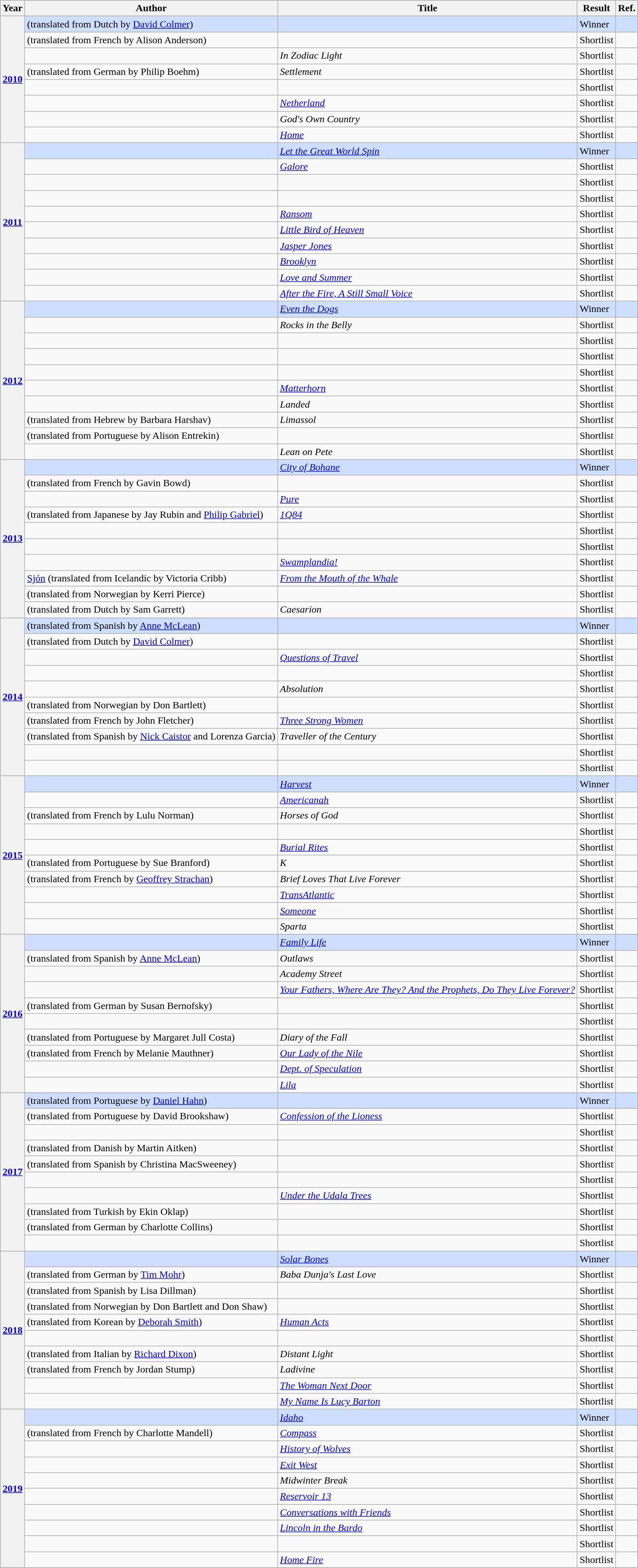<table class="wikitable sortable mw-collapsible">
<tr>
<th>Year</th>
<th>Author</th>
<th>Title</th>
<th>Result</th>
<th>Ref.</th>
</tr>
<tr style=background:#cddeff>
<th rowspan="8"><a href='#'>2010</a></th>
<td> (translated from Dutch by <a href='#'>David Colmer</a>)</td>
<td><em></em></td>
<td>Winner</td>
<td></td>
</tr>
<tr>
<td> (translated from French by Alison Anderson)</td>
<td><em></em></td>
<td>Shortlist</td>
<td></td>
</tr>
<tr>
<td></td>
<td><em>In Zodiac Light</em></td>
<td>Shortlist</td>
<td></td>
</tr>
<tr>
<td> (translated from German by Philip Boehm)</td>
<td><em>Settlement</em></td>
<td>Shortlist</td>
<td></td>
</tr>
<tr>
<td></td>
<td><em></em></td>
<td>Shortlist</td>
<td></td>
</tr>
<tr>
<td></td>
<td><em><a href='#'>Netherland</a></em></td>
<td>Shortlist</td>
<td></td>
</tr>
<tr>
<td></td>
<td><em>God's Own Country</em></td>
<td>Shortlist</td>
<td></td>
</tr>
<tr>
<td></td>
<td><em><a href='#'>Home</a></em></td>
<td>Shortlist</td>
<td></td>
</tr>
<tr style=background:#cddeff>
<th rowspan="10"><a href='#'>2011</a></th>
<td></td>
<td><em><a href='#'>Let the Great World Spin</a></em></td>
<td>Winner</td>
<td></td>
</tr>
<tr>
<td></td>
<td><em><a href='#'>Galore</a></em></td>
<td>Shortlist</td>
<td></td>
</tr>
<tr>
<td></td>
<td><em></em></td>
<td>Shortlist</td>
<td></td>
</tr>
<tr>
<td></td>
<td><em></em></td>
<td>Shortlist</td>
<td></td>
</tr>
<tr>
<td></td>
<td><em><a href='#'>Ransom</a></em></td>
<td>Shortlist</td>
<td></td>
</tr>
<tr>
<td></td>
<td><em><a href='#'>Little Bird of Heaven</a></em></td>
<td>Shortlist</td>
<td></td>
</tr>
<tr>
<td></td>
<td><em><a href='#'>Jasper Jones</a></em></td>
<td>Shortlist</td>
<td></td>
</tr>
<tr>
<td></td>
<td><em><a href='#'>Brooklyn</a></em></td>
<td>Shortlist</td>
<td></td>
</tr>
<tr>
<td></td>
<td><em><a href='#'>Love and Summer</a></em></td>
<td>Shortlist</td>
<td></td>
</tr>
<tr>
<td></td>
<td><em><a href='#'>After the Fire, A Still Small Voice</a></em></td>
<td>Shortlist</td>
<td></td>
</tr>
<tr style=background:#cddeff>
<th rowspan="10"><a href='#'>2012</a></th>
<td></td>
<td><em><a href='#'>Even the Dogs</a></em></td>
<td>Winner</td>
<td></td>
</tr>
<tr>
<td></td>
<td><em>Rocks in the Belly</em></td>
<td>Shortlist</td>
<td></td>
</tr>
<tr>
<td></td>
<td><em></em></td>
<td>Shortlist</td>
<td></td>
</tr>
<tr>
<td></td>
<td><em></em></td>
<td>Shortlist</td>
<td></td>
</tr>
<tr>
<td></td>
<td><em></em></td>
<td>Shortlist</td>
<td></td>
</tr>
<tr>
<td></td>
<td><em><a href='#'>Matterhorn</a></em></td>
<td>Shortlist</td>
<td></td>
</tr>
<tr>
<td></td>
<td><em>Landed</em></td>
<td>Shortlist</td>
<td></td>
</tr>
<tr>
<td> (translated from Hebrew by Barbara Harshav)</td>
<td><em>Limassol</em></td>
<td>Shortlist</td>
<td></td>
</tr>
<tr>
<td> (translated from Portuguese by Alison Entrekin)</td>
<td><em></em></td>
<td>Shortlist</td>
<td></td>
</tr>
<tr>
<td></td>
<td><em>Lean on Pete</em></td>
<td>Shortlist</td>
<td></td>
</tr>
<tr style=background:#cddeff>
<th rowspan="10"><a href='#'>2013</a></th>
<td></td>
<td><em><a href='#'>City of Bohane</a></em></td>
<td>Winner</td>
<td></td>
</tr>
<tr>
<td> (translated from French by Gavin Bowd)</td>
<td><em></em></td>
<td>Shortlist</td>
<td></td>
</tr>
<tr>
<td></td>
<td><em><a href='#'>Pure</a></em></td>
<td>Shortlist</td>
<td></td>
</tr>
<tr>
<td> (translated from Japanese by Jay Rubin and <a href='#'>Philip Gabriel</a>)</td>
<td><em><a href='#'>1Q84</a></em></td>
<td>Shortlist</td>
<td></td>
</tr>
<tr>
<td></td>
<td><em></em></td>
<td>Shortlist</td>
<td></td>
</tr>
<tr>
<td></td>
<td><em></em></td>
<td>Shortlist</td>
<td></td>
</tr>
<tr>
<td></td>
<td><em><a href='#'>Swamplandia!</a></em></td>
<td>Shortlist</td>
<td></td>
</tr>
<tr>
<td><a href='#'>Sjón</a> (translated from Icelandic by Victoria Cribb)</td>
<td><em><a href='#'>From the Mouth of the Whale</a></em></td>
<td>Shortlist</td>
<td></td>
</tr>
<tr>
<td> (translated from Norwegian by Kerri Pierce)</td>
<td><em></em></td>
<td>Shortlist</td>
<td></td>
</tr>
<tr>
<td> (translated from Dutch by Sam Garrett)</td>
<td><em>Caesarion</em></td>
<td>Shortlist</td>
<td></td>
</tr>
<tr style=background:#cddeff>
<th rowspan="10"><a href='#'>2014</a></th>
<td> (translated from Spanish by <a href='#'>Anne McLean</a>)</td>
<td><em></em></td>
<td>Winner</td>
<td></td>
</tr>
<tr>
<td> (translated from Dutch by <a href='#'>David Colmer</a>)</td>
<td><em></em></td>
<td>Shortlist</td>
<td></td>
</tr>
<tr>
<td></td>
<td><em><a href='#'>Questions of Travel</a></em></td>
<td>Shortlist</td>
<td></td>
</tr>
<tr>
<td></td>
<td><em></em></td>
<td>Shortlist</td>
<td></td>
</tr>
<tr>
<td></td>
<td><em>Absolution</em></td>
<td>Shortlist</td>
<td></td>
</tr>
<tr>
<td> (translated from Norwegian by Don Bartlett)</td>
<td><em></em></td>
<td>Shortlist</td>
<td></td>
</tr>
<tr>
<td> (translated from French by John Fletcher)</td>
<td><em><a href='#'>Three Strong Women</a></em></td>
<td>Shortlist</td>
<td></td>
</tr>
<tr>
<td> (translated from Spanish by <a href='#'>Nick Caistor</a> and Lorenza Garcia)</td>
<td><em>Traveller of the Century</em></td>
<td>Shortlist</td>
<td></td>
</tr>
<tr>
<td></td>
<td><em></em></td>
<td>Shortlist</td>
<td></td>
</tr>
<tr>
<td></td>
<td><em></em></td>
<td>Shortlist</td>
<td></td>
</tr>
<tr style=background:#cddeff>
<th rowspan="10"><a href='#'>2015</a></th>
<td></td>
<td><em><a href='#'>Harvest</a></em></td>
<td>Winner</td>
<td></td>
</tr>
<tr>
<td></td>
<td><em><a href='#'>Americanah</a></em></td>
<td>Shortlist</td>
<td></td>
</tr>
<tr>
<td> (translated from French by Lulu Norman)</td>
<td><em>Horses of God</em></td>
<td>Shortlist</td>
<td></td>
</tr>
<tr>
<td></td>
<td><em></em></td>
<td>Shortlist</td>
<td></td>
</tr>
<tr>
<td></td>
<td><em><a href='#'>Burial Rites</a></em></td>
<td>Shortlist</td>
<td></td>
</tr>
<tr>
<td> (translated from Portuguese by Sue Branford)</td>
<td><em>K</em></td>
<td>Shortlist</td>
<td></td>
</tr>
<tr>
<td> (translated from French by <a href='#'>Geoffrey Strachan</a>)</td>
<td><em>Brief Loves That Live Forever</em></td>
<td>Shortlist</td>
<td></td>
</tr>
<tr>
<td></td>
<td><em><a href='#'>TransAtlantic</a></em></td>
<td>Shortlist</td>
<td></td>
</tr>
<tr>
<td></td>
<td><em><a href='#'>Someone</a></em></td>
<td>Shortlist</td>
<td></td>
</tr>
<tr>
<td></td>
<td><em>Sparta</em></td>
<td>Shortlist</td>
<td></td>
</tr>
<tr style=background:#cddeff>
<th rowspan="10"><a href='#'>2016</a></th>
<td></td>
<td><em><a href='#'>Family Life</a></em></td>
<td>Winner</td>
<td></td>
</tr>
<tr>
<td> (translated from Spanish by <a href='#'>Anne McLean</a>)</td>
<td><em>Outlaws</em></td>
<td>Shortlist</td>
<td></td>
</tr>
<tr>
<td></td>
<td><em>Academy Street</em></td>
<td>Shortlist</td>
<td></td>
</tr>
<tr>
<td></td>
<td><em><a href='#'>Your Fathers, Where Are They? And the Prophets, Do They Live Forever?</a></em></td>
<td>Shortlist</td>
<td></td>
</tr>
<tr>
<td> (translated from German by Susan Bernofsky)</td>
<td><em></em></td>
<td>Shortlist</td>
<td></td>
</tr>
<tr>
<td></td>
<td><em></em></td>
<td>Shortlist</td>
<td></td>
</tr>
<tr>
<td> (translated from Portuguese by Margaret Jull Costa)</td>
<td><em>Diary of the Fall</em></td>
<td>Shortlist</td>
<td></td>
</tr>
<tr>
<td> (translated from French by Melanie Mauthner)</td>
<td><em><a href='#'>Our Lady of the Nile</a></em></td>
<td>Shortlist</td>
<td></td>
</tr>
<tr>
<td></td>
<td><em><a href='#'>Dept. of Speculation</a></em></td>
<td>Shortlist</td>
<td></td>
</tr>
<tr>
<td></td>
<td><em><a href='#'>Lila</a></em></td>
<td>Shortlist</td>
<td></td>
</tr>
<tr style=background:#cddeff>
<th rowspan="10"><a href='#'>2017</a></th>
<td> (translated from Portuguese by <a href='#'>Daniel Hahn</a>)</td>
<td><em></em></td>
<td>Winner</td>
<td></td>
</tr>
<tr>
<td> (translated from Portuguese by David Brookshaw)</td>
<td><em><a href='#'>Confession of the Lioness</a></em></td>
<td>Shortlist</td>
<td></td>
</tr>
<tr>
<td></td>
<td><em></em></td>
<td>Shortlist</td>
<td></td>
</tr>
<tr>
<td> (translated from Danish by Martin Aitken)</td>
<td><em></em></td>
<td>Shortlist</td>
<td></td>
</tr>
<tr>
<td> (translated from Spanish by Christina MacSweeney)</td>
<td><em></em></td>
<td>Shortlist</td>
<td></td>
</tr>
<tr>
<td></td>
<td><em></em></td>
<td>Shortlist</td>
<td></td>
</tr>
<tr>
<td></td>
<td><em><a href='#'>Under the Udala Trees</a></em></td>
<td>Shortlist</td>
<td></td>
</tr>
<tr>
<td> (translated from Turkish by Ekin Oklap)</td>
<td><em></em></td>
<td>Shortlist</td>
<td></td>
</tr>
<tr>
<td> (translated from German by Charlotte Collins)</td>
<td><em></em></td>
<td>Shortlist</td>
<td></td>
</tr>
<tr>
<td></td>
<td><em></em></td>
<td>Shortlist</td>
<td></td>
</tr>
<tr style=background:#cddeff>
<th rowspan="10"><a href='#'>2018</a></th>
<td></td>
<td><em><a href='#'>Solar Bones</a></em></td>
<td>Winner</td>
<td></td>
</tr>
<tr>
<td> (translated from German by <a href='#'>Tim Mohr</a>)</td>
<td><em>Baba Dunja's Last Love</em></td>
<td>Shortlist</td>
<td></td>
</tr>
<tr>
<td> (translated from Spanish by Lisa Dillman)</td>
<td><em></em></td>
<td>Shortlist</td>
<td></td>
</tr>
<tr>
<td> (translated from Norwegian by Don Bartlett and Don Shaw)</td>
<td><em></em></td>
<td>Shortlist</td>
<td></td>
</tr>
<tr>
<td> (translated from Korean by <a href='#'>Deborah Smith</a>)</td>
<td><em><a href='#'>Human Acts</a></em></td>
<td>Shortlist</td>
<td></td>
</tr>
<tr>
<td></td>
<td><em></em></td>
<td>Shortlist</td>
<td></td>
</tr>
<tr>
<td> (translated from Italian by <a href='#'>Richard Dixon</a>)</td>
<td><em>Distant Light</em></td>
<td>Shortlist</td>
<td></td>
</tr>
<tr>
<td> (translated from French by Jordan Stump)</td>
<td><em>Ladivine</em></td>
<td>Shortlist</td>
<td></td>
</tr>
<tr>
<td></td>
<td><em><a href='#'>The Woman Next Door</a></em></td>
<td>Shortlist</td>
<td></td>
</tr>
<tr>
<td></td>
<td><em><a href='#'>My Name Is Lucy Barton</a></em></td>
<td>Shortlist</td>
<td></td>
</tr>
<tr style=background:#cddeff>
<th rowspan="10"><a href='#'>2019</a></th>
<td></td>
<td><em><a href='#'>Idaho</a> </em></td>
<td>Winner</td>
<td></td>
</tr>
<tr>
<td> (translated from French by Charlotte Mandell)</td>
<td><em><a href='#'>Compass</a></em></td>
<td>Shortlist</td>
<td></td>
</tr>
<tr>
<td></td>
<td><em><a href='#'>History of Wolves</a></em></td>
<td>Shortlist</td>
<td></td>
</tr>
<tr>
<td></td>
<td><em><a href='#'>Exit West</a></em></td>
<td>Shortlist</td>
<td></td>
</tr>
<tr>
<td></td>
<td><em>Midwinter Break</em></td>
<td>Shortlist</td>
<td></td>
</tr>
<tr>
<td></td>
<td><em><a href='#'>Reservoir 13</a></em></td>
<td>Shortlist</td>
<td></td>
</tr>
<tr>
<td></td>
<td><em><a href='#'>Conversations with Friends</a></em></td>
<td>Shortlist</td>
<td></td>
</tr>
<tr>
<td></td>
<td><em><a href='#'>Lincoln in the Bardo</a></em></td>
<td>Shortlist</td>
<td></td>
</tr>
<tr>
<td></td>
<td><em></em></td>
<td>Shortlist</td>
<td></td>
</tr>
<tr>
<td></td>
<td><em><a href='#'>Home Fire</a></em></td>
<td>Shortlist</td>
<td></td>
</tr>
</table>
